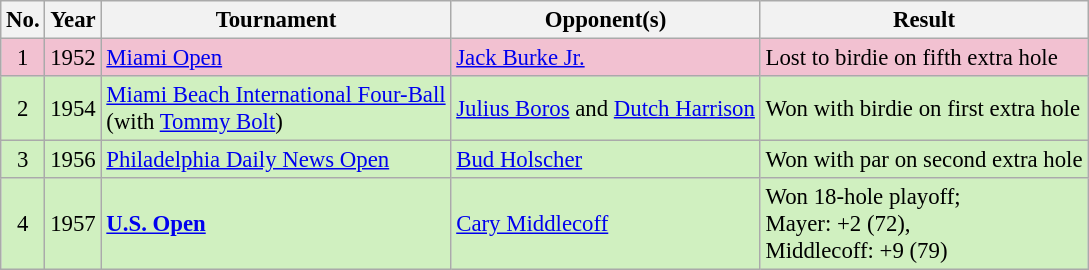<table class="wikitable" style="font-size:95%;">
<tr>
<th>No.</th>
<th>Year</th>
<th>Tournament</th>
<th>Opponent(s)</th>
<th>Result</th>
</tr>
<tr style="background:#F2C1D1;">
<td align=center>1</td>
<td>1952</td>
<td><a href='#'>Miami Open</a></td>
<td> <a href='#'>Jack Burke Jr.</a></td>
<td>Lost to birdie on fifth extra hole</td>
</tr>
<tr style="background:#D0F0C0;">
<td align=center>2</td>
<td>1954</td>
<td><a href='#'>Miami Beach International Four-Ball</a><br>(with  <a href='#'>Tommy Bolt</a>)</td>
<td> <a href='#'>Julius Boros</a> and  <a href='#'>Dutch Harrison</a></td>
<td>Won with birdie on first extra hole</td>
</tr>
<tr style="background:#D0F0C0;">
<td align=center>3</td>
<td>1956</td>
<td><a href='#'>Philadelphia Daily News Open</a></td>
<td> <a href='#'>Bud Holscher</a></td>
<td>Won with par on second extra hole</td>
</tr>
<tr style="background:#D0F0C0;">
<td align=center>4</td>
<td>1957</td>
<td><strong><a href='#'>U.S. Open</a></strong></td>
<td> <a href='#'>Cary Middlecoff</a></td>
<td>Won 18-hole playoff;<br>Mayer: +2 (72),<br>Middlecoff: +9 (79)</td>
</tr>
</table>
